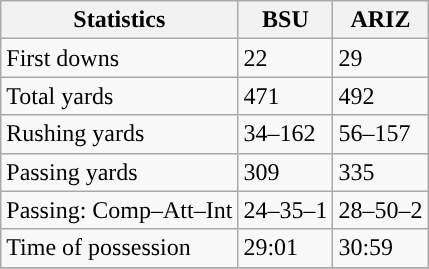<table class="wikitable" style="float: left;">
<tr>
<th>Statistics</th>
<th>BSU</th>
<th>ARIZ</th>
</tr>
<tr>
<td>First downs</td>
<td>22</td>
<td>29</td>
</tr>
<tr>
<td>Total yards</td>
<td>471</td>
<td>492</td>
</tr>
<tr>
<td>Rushing yards</td>
<td>34–162</td>
<td>56–157</td>
</tr>
<tr>
<td>Passing yards</td>
<td>309</td>
<td>335</td>
</tr>
<tr>
<td>Passing: Comp–Att–Int</td>
<td>24–35–1</td>
<td>28–50–2</td>
</tr>
<tr>
<td>Time of possession</td>
<td>29:01</td>
<td>30:59</td>
</tr>
<tr>
</tr>
</table>
